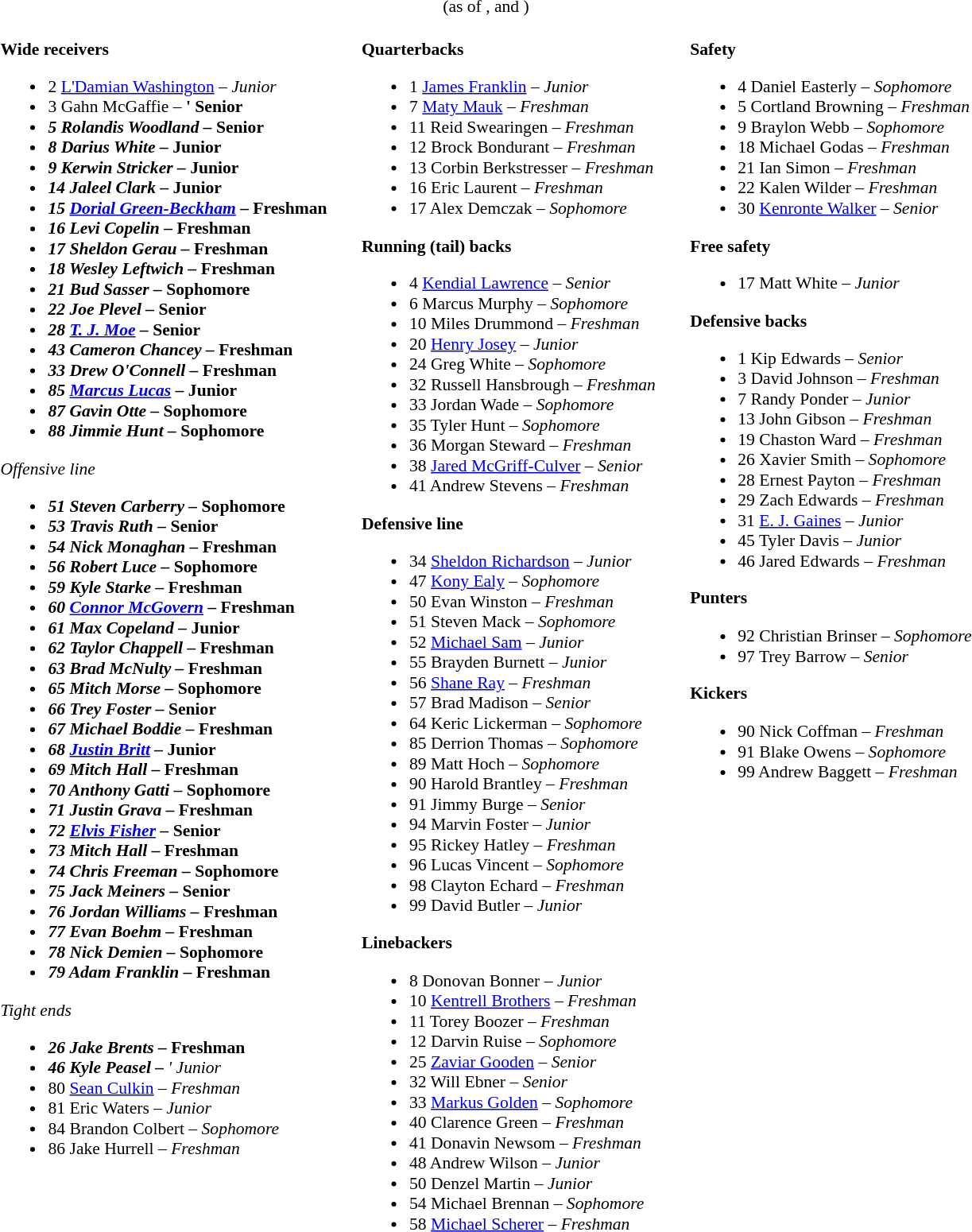<table class="toccolours" style="border-collapse:collapse; font-size:90%;">
<tr>
<td colspan="7" align="center">(as of  , and )</td>
</tr>
<tr>
</tr>
<tr>
<td valign="top"><br><strong>Wide receivers</strong><ul><li>2  <a href='#'>L'Damian Washington</a> – <em> Junior</em></li><li>3  Gahn McGaffie – <strong>' Senior<em></li><li>5  Rolandis Woodland – </em> Senior<em></li><li>8  Darius White – </em>Junior<em></li><li>9  Kerwin Stricker – </em> Junior<em></li><li>14  Jaleel Clark – </em> Junior<em></li><li>15  <a href='#'>Dorial Green-Beckham</a> – </em>Freshman<em></li><li>16  Levi Copelin – </em>Freshman<em></li><li>17  Sheldon Gerau – </em> Freshman<em></li><li>18  Wesley Leftwich – </em> Freshman<em></li><li>21  Bud Sasser – </em> Sophomore<em></li><li>22  Joe Plevel – </em> Senior<em></li><li>28  <a href='#'>T. J. Moe</a> – </em>Senior<em></li><li>43  Cameron Chancey – </em> Freshman<em></li><li>33  Drew O'Connell – </em>Freshman<em></li><li>85  <a href='#'>Marcus Lucas</a> – </em>Junior<em></li><li>87  Gavin Otte – </em>Sophomore<em></li><li>88  Jimmie Hunt – </em> Sophomore<em></li></ul></strong>Offensive line<strong><ul><li>51  Steven Carberry – </em> Sophomore<em></li><li>53  Travis Ruth – </em> Senior<em></li><li>54  Nick Monaghan – </em> Freshman<em></li><li>56  Robert Luce – </em> Sophomore<em></li><li>59  Kyle Starke – </em> Freshman<em></li><li>60  <a href='#'>Connor McGovern</a> – </em> Freshman<em></li><li>61  Max Copeland – </em> Junior<em></li><li>62  Taylor Chappell – </em> Freshman<em></li><li>63  Brad McNulty – </em> Freshman<em></li><li>65  Mitch Morse – </em> Sophomore<em></li><li>66  Trey Foster – </em>Senior<em></li><li>67  Michael Boddie – </em> Freshman<em></li><li>68  <a href='#'>Justin Britt</a> – </em> Junior<em></li><li>69  Mitch Hall – </em> Freshman<em></li><li>70  Anthony Gatti – </em> Sophomore<em></li><li>71  Justin Grava – </em>Freshman<em></li><li>72  <a href='#'>Elvis Fisher</a> – </em> Senior<em></li><li>73  Mitch Hall – </em> Freshman<em></li><li>74  Chris Freeman – </em> Sophomore<em></li><li>75  Jack Meiners – </em>Senior<em></li><li>76  Jordan Williams – </em>Freshman<em></li><li>77  Evan Boehm – </em>Freshman<em></li><li>78  Nick Demien – </em> Sophomore<em></li><li>79  Adam Franklin – </em> Freshman<em></li></ul></strong>Tight ends<strong><ul><li>26  Jake Brents – </em>Freshman<em></li><li>46  Kyle Peasel – </strong>' Junior</em></li><li>80  <a href='#'>Sean Culkin</a> – <em>Freshman</em></li><li>81  Eric Waters – <em>Junior</em></li><li>84  Brandon Colbert – <em>Sophomore</em></li><li>86  Jake Hurrell – <em>Freshman</em></li></ul></td>
<td width="25"> </td>
<td valign="top"><br><strong>Quarterbacks</strong><ul><li>1  <a href='#'>James Franklin</a> – <em>Junior</em></li><li>7  <a href='#'>Maty Mauk</a> – <em>Freshman</em></li><li>11  Reid Swearingen – <em>Freshman</em></li><li>12  Brock Bondurant – <em>Freshman</em></li><li>13  Corbin Berkstresser – <em> Freshman</em></li><li>16  Eric Laurent – <em>Freshman</em></li><li>17  Alex Demczak – <em>Sophomore</em></li></ul><strong>Running (tail) backs</strong><ul><li>4  <a href='#'>Kendial Lawrence</a> – <em>Senior</em></li><li>6  Marcus Murphy – <em> Sophomore</em></li><li>10  Miles Drummond – <em>Freshman</em></li><li>20  <a href='#'>Henry Josey</a> – <em>Junior</em></li><li>24  Greg White – <em> Sophomore</em></li><li>32  Russell Hansbrough – <em>Freshman</em></li><li>33  Jordan Wade – <em>Sophomore</em></li><li>35  Tyler Hunt – <em>Sophomore</em></li><li>36  Morgan Steward – <em>Freshman</em></li><li>38  <a href='#'>Jared McGriff-Culver</a> – <em> Senior</em></li><li>41  Andrew Stevens – <em>Freshman</em></li></ul><strong>Defensive line</strong><ul><li>34  <a href='#'>Sheldon Richardson</a> – <em> Junior</em></li><li>47  <a href='#'>Kony Ealy</a> – <em> Sophomore</em></li><li>50  Evan Winston – <em>Freshman</em></li><li>51  Steven Mack – <em> Sophomore</em></li><li>52  <a href='#'>Michael Sam</a> – <em> Junior</em></li><li>55  Brayden Burnett – <em> Junior</em></li><li>56  <a href='#'>Shane Ray</a> – <em> Freshman</em></li><li>57 Brad Madison – <em> Senior</em></li><li>64  Keric Lickerman – <em>Sophomore</em></li><li>85  Derrion Thomas – <em> Sophomore</em></li><li>89  Matt Hoch – <em> Sophomore</em></li><li>90  Harold Brantley – <em>Freshman</em></li><li>91  Jimmy Burge – <em> Senior</em></li><li>94  Marvin Foster – <em>  Junior</em></li><li>95  Rickey Hatley – <em>Freshman</em></li><li>96  Lucas Vincent – <em> Sophomore</em></li><li>98  Clayton Echard – <em> Freshman</em></li><li>99  David Butler – <em>Junior</em></li></ul><strong>Linebackers</strong><ul><li>8  Donovan Bonner – <em> Junior</em></li><li>10  <a href='#'>Kentrell Brothers</a> – <em> Freshman</em></li><li>11  Torey Boozer – <em>Freshman</em></li><li>12  Darvin Ruise – <em> Sophomore</em></li><li>25  <a href='#'>Zaviar Gooden</a> – <em> Senior</em></li><li>32  Will Ebner – <em> Senior</em></li><li>33  <a href='#'>Markus Golden</a> – <em> Sophomore</em></li><li>40  Clarence Green – <em> Freshman</em></li><li>41  Donavin Newsom – <em>Freshman</em></li><li>48  Andrew Wilson – <em> Junior</em></li><li>50  Denzel Martin – <em> Junior</em></li><li>54  Michael Brennan – <em> Sophomore</em></li><li>58  <a href='#'>Michael Scherer</a> – <em>Freshman</em></li></ul></td>
<td width="25"> </td>
<td valign="top"><br><strong>Safety</strong><ul><li>4  Daniel Easterly – <em> Sophomore</em></li><li>5  Cortland Browning – <em> Freshman</em></li><li>9  Braylon Webb – <em> Sophomore</em></li><li>18  Michael Godas – <em> Freshman</em></li><li>21  Ian Simon – <em> Freshman</em></li><li>22  Kalen Wilder – <em>Freshman</em></li><li>30  <a href='#'>Kenronte Walker</a> – <em> Senior</em></li></ul>
<strong>Free safety</strong><ul><li>17  Matt White – <em> Junior</em></li></ul><strong>Defensive backs</strong><ul><li>1  Kip Edwards – <em> Senior</em></li><li>3  David Johnson – <em> Freshman</em></li><li>7  Randy Ponder – <em> Junior</em></li><li>13  John Gibson – <em>Freshman</em></li><li>19  Chaston Ward – <em>Freshman</em></li><li>26  Xavier Smith – <em> Sophomore</em></li><li>28  Ernest Payton – <em> Freshman</em></li><li>29  Zach Edwards – <em>Freshman</em></li><li>31  <a href='#'>E. J. Gaines</a> – <em>Junior</em></li><li>45  Tyler Davis – <em> Junior</em></li><li>46  Jared Edwards – <em>Freshman</em></li></ul><strong>Punters</strong><ul><li>92  Christian Brinser – <em> Sophomore</em></li><li>97  Trey Barrow – <em> Senior</em></li></ul><strong>Kickers</strong><ul><li>90  Nick Coffman – <em>Freshman</em></li><li>91  Blake Owens – <em> Sophomore</em></li><li>99  Andrew Baggett – <em> Freshman</em></li></ul></td>
</tr>
<tr>
<td colspan="5" valign="bottom" align="right"></td>
</tr>
</table>
